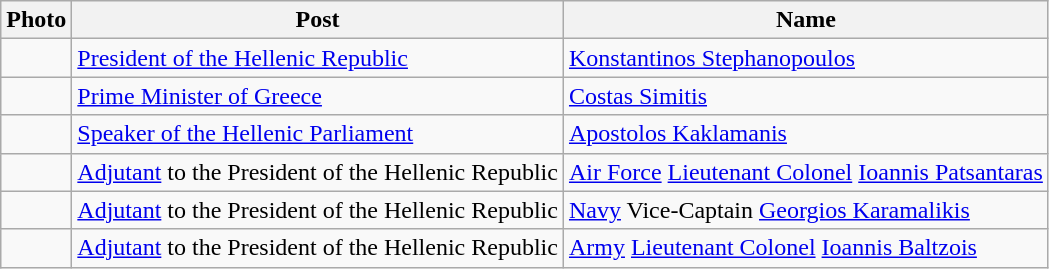<table class=wikitable>
<tr>
<th>Photo</th>
<th>Post</th>
<th>Name</th>
</tr>
<tr>
<td></td>
<td><a href='#'>President of the Hellenic Republic</a></td>
<td><a href='#'>Konstantinos Stephanopoulos</a></td>
</tr>
<tr>
<td></td>
<td><a href='#'>Prime Minister of Greece</a></td>
<td><a href='#'>Costas Simitis</a></td>
</tr>
<tr>
<td></td>
<td><a href='#'>Speaker of the Hellenic Parliament</a></td>
<td><a href='#'>Apostolos Kaklamanis</a></td>
</tr>
<tr>
<td></td>
<td><a href='#'>Adjutant</a> to the President of the Hellenic Republic</td>
<td><a href='#'>Air Force</a> <a href='#'>Lieutenant Colonel</a> <a href='#'>Ioannis Patsantaras</a></td>
</tr>
<tr>
<td></td>
<td><a href='#'>Adjutant</a> to the President of the Hellenic Republic</td>
<td><a href='#'>Navy</a> Vice-Captain <a href='#'>Georgios Karamalikis</a></td>
</tr>
<tr>
<td></td>
<td><a href='#'>Adjutant</a> to the President of the Hellenic Republic</td>
<td><a href='#'>Army</a> <a href='#'>Lieutenant Colonel</a> <a href='#'>Ioannis Baltzois</a></td>
</tr>
</table>
